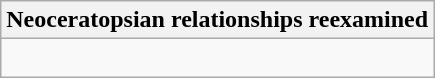<table class="wikitable collapsible collapsed">
<tr>
<th>Neoceratopsian relationships reexamined</th>
</tr>
<tr>
<td><br></td>
</tr>
</table>
